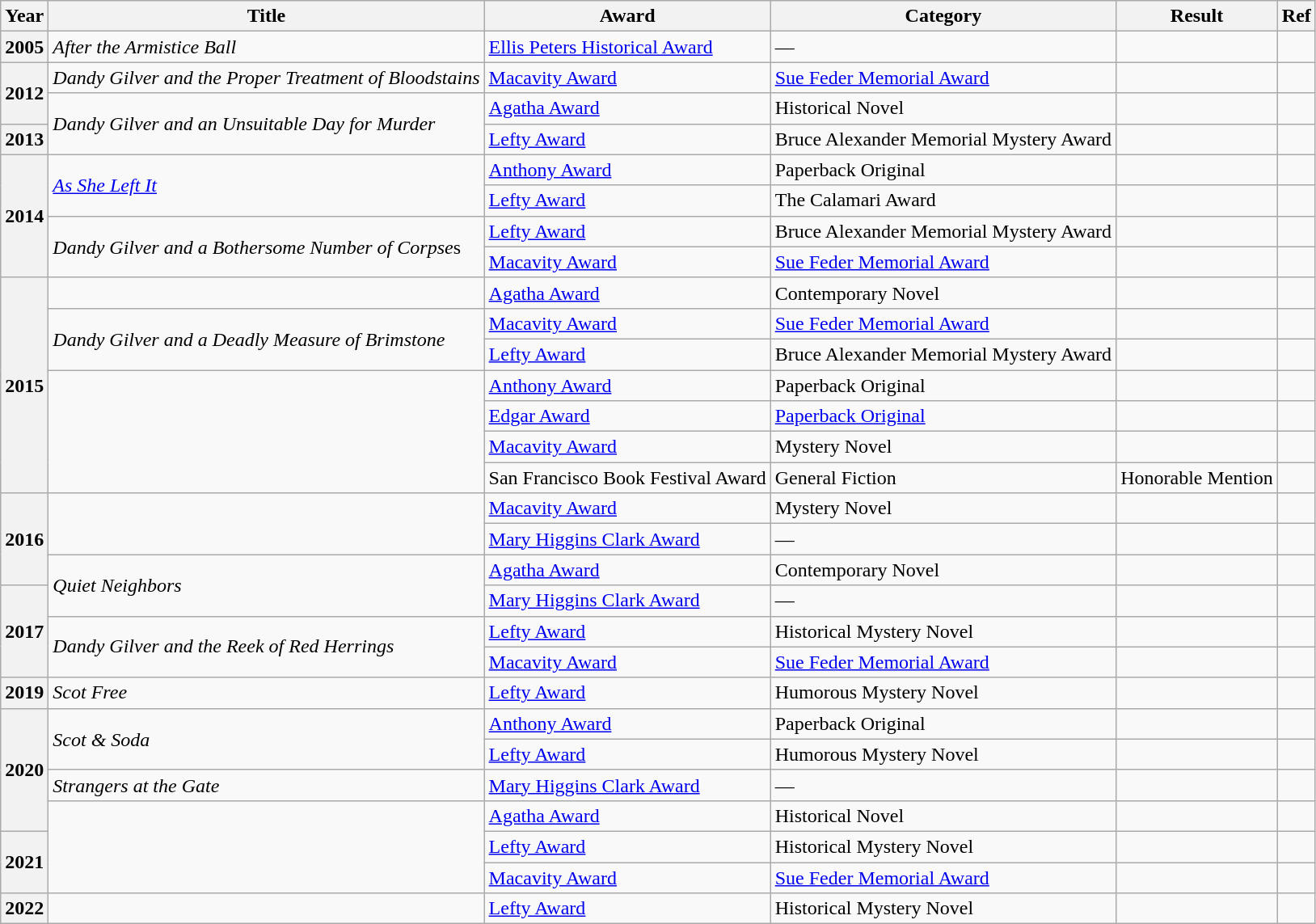<table class="wikitable sortable mw-collapsible">
<tr>
<th>Year</th>
<th>Title</th>
<th>Award</th>
<th>Category</th>
<th>Result</th>
<th>Ref</th>
</tr>
<tr>
<th>2005</th>
<td><em>After the Armistice Ball</em></td>
<td><a href='#'>Ellis Peters Historical Award</a></td>
<td>—</td>
<td></td>
<td></td>
</tr>
<tr>
<th rowspan="2">2012</th>
<td><em>Dandy Gilver and the Proper Treatment of Bloodstains</em></td>
<td><a href='#'>Macavity Award</a></td>
<td><a href='#'>Sue Feder Memorial Award</a></td>
<td></td>
<td></td>
</tr>
<tr>
<td rowspan="2"><em>Dandy Gilver and an Unsuitable Day for Murder</em></td>
<td><a href='#'>Agatha Award</a></td>
<td>Historical Novel</td>
<td></td>
<td></td>
</tr>
<tr>
<th>2013</th>
<td><a href='#'>Lefty Award</a></td>
<td>Bruce Alexander Memorial Mystery Award</td>
<td></td>
<td></td>
</tr>
<tr>
<th rowspan="4">2014</th>
<td rowspan="2"><em><a href='#'>As She Left It</a></em></td>
<td><a href='#'>Anthony Award</a></td>
<td>Paperback Original</td>
<td></td>
<td></td>
</tr>
<tr>
<td><a href='#'>Lefty Award</a></td>
<td>The Calamari Award</td>
<td></td>
<td></td>
</tr>
<tr>
<td rowspan="2"><em>Dandy Gilver and a Bothersome Number of Corpse</em>s</td>
<td><a href='#'>Lefty Award</a></td>
<td>Bruce Alexander Memorial Mystery Award</td>
<td></td>
<td></td>
</tr>
<tr>
<td><a href='#'>Macavity Award</a></td>
<td><a href='#'>Sue Feder Memorial Award</a></td>
<td></td>
<td></td>
</tr>
<tr>
<th rowspan="7">2015</th>
<td><em></em></td>
<td><a href='#'>Agatha Award</a></td>
<td>Contemporary Novel</td>
<td></td>
<td></td>
</tr>
<tr>
<td rowspan="2"><em>Dandy Gilver and a Deadly Measure of Brimstone</em></td>
<td><a href='#'>Macavity Award</a></td>
<td><a href='#'>Sue Feder Memorial Award</a></td>
<td></td>
<td></td>
</tr>
<tr>
<td><a href='#'>Lefty Award</a></td>
<td>Bruce Alexander Memorial Mystery Award</td>
<td></td>
<td></td>
</tr>
<tr>
<td rowspan="4"><em></em></td>
<td><a href='#'>Anthony Award</a></td>
<td>Paperback Original</td>
<td></td>
<td></td>
</tr>
<tr>
<td><a href='#'>Edgar Award</a></td>
<td><a href='#'>Paperback Original</a></td>
<td></td>
<td></td>
</tr>
<tr>
<td><a href='#'>Macavity Award</a></td>
<td>Mystery Novel</td>
<td></td>
<td></td>
</tr>
<tr>
<td>San Francisco Book Festival Award</td>
<td>General Fiction</td>
<td>Honorable Mention</td>
<td></td>
</tr>
<tr>
<th rowspan="3">2016</th>
<td rowspan="2"><em></em></td>
<td><a href='#'>Macavity Award</a></td>
<td>Mystery Novel</td>
<td></td>
<td></td>
</tr>
<tr>
<td><a href='#'>Mary Higgins Clark Award</a></td>
<td>—</td>
<td></td>
<td></td>
</tr>
<tr>
<td rowspan="2"><em>Quiet Neighbors</em></td>
<td><a href='#'>Agatha Award</a></td>
<td>Contemporary Novel</td>
<td></td>
<td></td>
</tr>
<tr>
<th rowspan="3">2017</th>
<td><a href='#'>Mary Higgins Clark Award</a></td>
<td>—</td>
<td></td>
<td></td>
</tr>
<tr>
<td rowspan="2"><em>Dandy Gilver and the Reek of Red Herrings</em></td>
<td><a href='#'>Lefty Award</a></td>
<td>Historical Mystery Novel</td>
<td></td>
<td></td>
</tr>
<tr>
<td><a href='#'>Macavity Award</a></td>
<td><a href='#'>Sue Feder Memorial Award</a></td>
<td></td>
<td></td>
</tr>
<tr>
<th>2019</th>
<td><em>Scot Free</em></td>
<td><a href='#'>Lefty Award</a></td>
<td>Humorous Mystery Novel</td>
<td></td>
<td></td>
</tr>
<tr>
<th rowspan="4">2020</th>
<td rowspan="2"><em>Scot & Soda</em></td>
<td><a href='#'>Anthony Award</a></td>
<td>Paperback Original</td>
<td></td>
<td></td>
</tr>
<tr>
<td><a href='#'>Lefty Award</a></td>
<td>Humorous Mystery Novel</td>
<td></td>
<td></td>
</tr>
<tr>
<td><em>Strangers at the Gate</em></td>
<td><a href='#'>Mary Higgins Clark Award</a></td>
<td>—</td>
<td></td>
<td></td>
</tr>
<tr>
<td rowspan="3"><em></em></td>
<td><a href='#'>Agatha Award</a></td>
<td>Historical Novel</td>
<td></td>
<td></td>
</tr>
<tr>
<th rowspan="2">2021</th>
<td><a href='#'>Lefty Award</a></td>
<td>Historical Mystery Novel</td>
<td></td>
<td></td>
</tr>
<tr>
<td><a href='#'>Macavity Award</a></td>
<td><a href='#'>Sue Feder Memorial Award</a></td>
<td></td>
<td></td>
</tr>
<tr>
<th>2022</th>
<td><em></em></td>
<td><a href='#'>Lefty Award</a></td>
<td>Historical Mystery Novel</td>
<td></td>
<td></td>
</tr>
</table>
